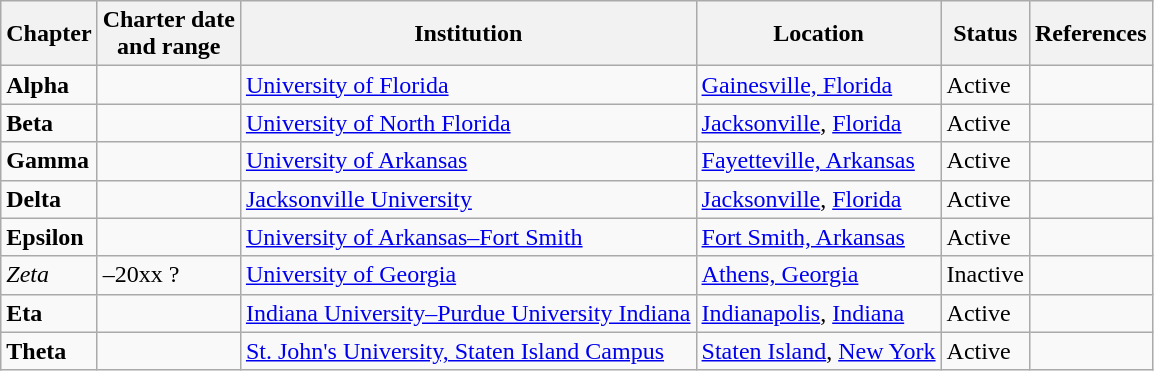<table class="wikitable sortable">
<tr>
<th>Chapter</th>
<th>Charter date<br>and range</th>
<th>Institution</th>
<th>Location</th>
<th>Status</th>
<th>References</th>
</tr>
<tr>
<td><strong>Alpha</strong></td>
<td></td>
<td><a href='#'>University of Florida</a></td>
<td><a href='#'>Gainesville, Florida</a></td>
<td>Active</td>
<td></td>
</tr>
<tr>
<td><strong>Beta</strong></td>
<td></td>
<td><a href='#'>University of North Florida</a></td>
<td><a href='#'>Jacksonville</a>, <a href='#'>Florida</a></td>
<td>Active</td>
<td></td>
</tr>
<tr>
<td><strong>Gamma</strong></td>
<td></td>
<td><a href='#'>University of Arkansas</a></td>
<td><a href='#'>Fayetteville, Arkansas</a></td>
<td>Active</td>
<td></td>
</tr>
<tr>
<td><strong>Delta</strong></td>
<td></td>
<td><a href='#'>Jacksonville University</a></td>
<td><a href='#'>Jacksonville</a>, <a href='#'>Florida</a></td>
<td>Active</td>
<td></td>
</tr>
<tr>
<td><strong>Epsilon</strong></td>
<td></td>
<td><a href='#'>University of Arkansas–Fort Smith</a></td>
<td><a href='#'>Fort Smith, Arkansas</a></td>
<td>Active</td>
<td></td>
</tr>
<tr>
<td><em>Zeta</em></td>
<td>–20xx ?</td>
<td><a href='#'>University of Georgia</a></td>
<td><a href='#'>Athens, Georgia</a></td>
<td>Inactive</td>
<td></td>
</tr>
<tr>
<td><strong>Eta</strong></td>
<td></td>
<td><a href='#'>Indiana University–Purdue University Indiana</a></td>
<td><a href='#'>Indianapolis</a>, <a href='#'>Indiana</a></td>
<td>Active</td>
<td></td>
</tr>
<tr>
<td><strong>Theta</strong></td>
<td></td>
<td><a href='#'>St. John's University, Staten Island Campus</a></td>
<td><a href='#'>Staten Island</a>, <a href='#'>New York</a></td>
<td>Active</td>
<td></td>
</tr>
</table>
